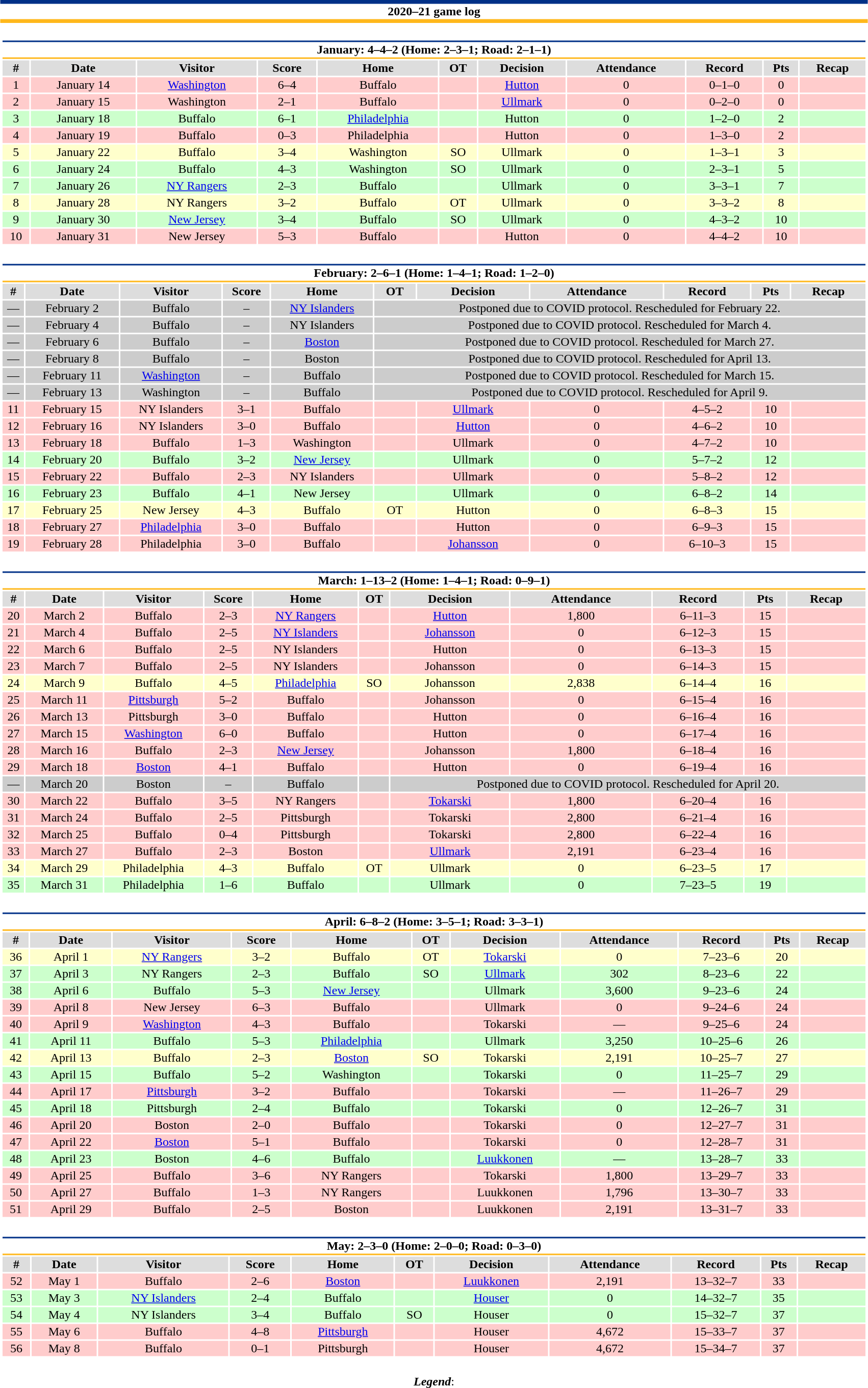<table class="toccolours" style="width:90%; clear:both; margin:1.5em auto; text-align:center;">
<tr>
<th colspan="11" style="background:#FFFFFF; border-top:#003087 5px solid; border-bottom:#FFB81C 5px solid;">2020–21 game log</th>
</tr>
<tr>
<td colspan="11"><br><table class="toccolours collapsible collapsed" style="width:100%;">
<tr>
<th colspan="11" style="background:#FFFFFF; border-top:#003087 2px solid; border-bottom:#FFB81C 2px solid;">January: 4–4–2 (Home: 2–3–1; Road: 2–1–1)</th>
</tr>
<tr style="background:#ddd;">
<th>#</th>
<th>Date</th>
<th>Visitor</th>
<th>Score</th>
<th>Home</th>
<th>OT</th>
<th>Decision</th>
<th>Attendance</th>
<th>Record</th>
<th>Pts</th>
<th>Recap</th>
</tr>
<tr style="background:#fcc;">
<td>1</td>
<td>January 14</td>
<td><a href='#'>Washington</a></td>
<td>6–4</td>
<td>Buffalo</td>
<td></td>
<td><a href='#'>Hutton</a></td>
<td>0</td>
<td>0–1–0</td>
<td>0</td>
<td></td>
</tr>
<tr style="background:#fcc;">
<td>2</td>
<td>January 15</td>
<td>Washington</td>
<td>2–1</td>
<td>Buffalo</td>
<td></td>
<td><a href='#'>Ullmark</a></td>
<td>0</td>
<td>0–2–0</td>
<td>0</td>
<td></td>
</tr>
<tr style="background:#cfc;">
<td>3</td>
<td>January 18</td>
<td>Buffalo</td>
<td>6–1</td>
<td><a href='#'>Philadelphia</a></td>
<td></td>
<td>Hutton</td>
<td>0</td>
<td>1–2–0</td>
<td>2</td>
<td></td>
</tr>
<tr style="background:#fcc;">
<td>4</td>
<td>January 19</td>
<td>Buffalo</td>
<td>0–3</td>
<td>Philadelphia</td>
<td></td>
<td>Hutton</td>
<td>0</td>
<td>1–3–0</td>
<td>2</td>
<td></td>
</tr>
<tr style="background:#ffc;">
<td>5</td>
<td>January 22</td>
<td>Buffalo</td>
<td>3–4</td>
<td>Washington</td>
<td>SO</td>
<td>Ullmark</td>
<td>0</td>
<td>1–3–1</td>
<td>3</td>
<td></td>
</tr>
<tr style="background:#cfc;">
<td>6</td>
<td>January 24</td>
<td>Buffalo</td>
<td>4–3</td>
<td>Washington</td>
<td>SO</td>
<td>Ullmark</td>
<td>0</td>
<td>2–3–1</td>
<td>5</td>
<td></td>
</tr>
<tr style="background:#cfc;">
<td>7</td>
<td>January 26</td>
<td><a href='#'>NY Rangers</a></td>
<td>2–3</td>
<td>Buffalo</td>
<td></td>
<td>Ullmark</td>
<td>0</td>
<td>3–3–1</td>
<td>7</td>
<td></td>
</tr>
<tr style="background:#ffc;">
<td>8</td>
<td>January 28</td>
<td>NY Rangers</td>
<td>3–2</td>
<td>Buffalo</td>
<td>OT</td>
<td>Ullmark</td>
<td>0</td>
<td>3–3–2</td>
<td>8</td>
<td></td>
</tr>
<tr style="background:#cfc;">
<td>9</td>
<td>January 30</td>
<td><a href='#'>New Jersey</a></td>
<td>3–4</td>
<td>Buffalo</td>
<td>SO</td>
<td>Ullmark</td>
<td>0</td>
<td>4–3–2</td>
<td>10</td>
<td></td>
</tr>
<tr style="background:#fcc;">
<td>10</td>
<td>January 31</td>
<td>New Jersey</td>
<td>5–3</td>
<td>Buffalo</td>
<td></td>
<td>Hutton</td>
<td>0</td>
<td>4–4–2</td>
<td>10</td>
<td></td>
</tr>
</table>
</td>
</tr>
<tr>
<td colspan="11"><br><table class="toccolours collapsible collapsed" style="width:100%;">
<tr>
<th colspan="11" style="background:#FFFFFF; border-top:#003087 2px solid; border-bottom:#FFB81C 2px solid;">February: 2–6–1 (Home: 1–4–1; Road: 1–2–0)</th>
</tr>
<tr style="background:#ddd;">
<th>#</th>
<th>Date</th>
<th>Visitor</th>
<th>Score</th>
<th>Home</th>
<th>OT</th>
<th>Decision</th>
<th>Attendance</th>
<th>Record</th>
<th>Pts</th>
<th>Recap</th>
</tr>
<tr style="background:#ccc;">
<td>—</td>
<td>February 2</td>
<td>Buffalo</td>
<td>–</td>
<td><a href='#'>NY Islanders</a></td>
<td colspan="6">Postponed due to COVID protocol. Rescheduled for February 22.</td>
</tr>
<tr style="background:#ccc;">
<td>—</td>
<td>February 4</td>
<td>Buffalo</td>
<td>–</td>
<td>NY Islanders</td>
<td colspan="6">Postponed due to COVID protocol. Rescheduled for March 4.</td>
</tr>
<tr style="background:#ccc;">
<td>—</td>
<td>February 6</td>
<td>Buffalo</td>
<td>–</td>
<td><a href='#'>Boston</a></td>
<td colspan="6">Postponed due to COVID protocol. Rescheduled for March 27.</td>
</tr>
<tr style="background:#ccc;">
<td>—</td>
<td>February 8</td>
<td>Buffalo</td>
<td>–</td>
<td>Boston</td>
<td colspan="6">Postponed due to COVID protocol. Rescheduled for April 13.</td>
</tr>
<tr style="background:#ccc;">
<td>—</td>
<td>February 11</td>
<td><a href='#'>Washington</a></td>
<td>–</td>
<td>Buffalo</td>
<td colspan="6">Postponed due to COVID protocol. Rescheduled for March 15.</td>
</tr>
<tr style="background:#ccc;">
<td>—</td>
<td>February 13</td>
<td>Washington</td>
<td>–</td>
<td>Buffalo</td>
<td colspan="6">Postponed due to COVID protocol. Rescheduled for April 9.</td>
</tr>
<tr style="background:#fcc;">
<td>11</td>
<td>February 15</td>
<td>NY Islanders</td>
<td>3–1</td>
<td>Buffalo</td>
<td></td>
<td><a href='#'>Ullmark</a></td>
<td>0</td>
<td>4–5–2</td>
<td>10</td>
<td></td>
</tr>
<tr style="background:#fcc;">
<td>12</td>
<td>February 16</td>
<td>NY Islanders</td>
<td>3–0</td>
<td>Buffalo</td>
<td></td>
<td><a href='#'>Hutton</a></td>
<td>0</td>
<td>4–6–2</td>
<td>10</td>
<td></td>
</tr>
<tr style="background:#fcc;">
<td>13</td>
<td>February 18</td>
<td>Buffalo</td>
<td>1–3</td>
<td>Washington</td>
<td></td>
<td>Ullmark</td>
<td>0</td>
<td>4–7–2</td>
<td>10</td>
<td></td>
</tr>
<tr style="background:#cfc;">
<td>14</td>
<td>February 20</td>
<td>Buffalo</td>
<td>3–2</td>
<td><a href='#'>New Jersey</a></td>
<td></td>
<td>Ullmark</td>
<td>0</td>
<td>5–7–2</td>
<td>12</td>
<td></td>
</tr>
<tr style="background:#fcc;">
<td>15</td>
<td>February 22</td>
<td>Buffalo</td>
<td>2–3</td>
<td>NY Islanders</td>
<td></td>
<td>Ullmark</td>
<td>0</td>
<td>5–8–2</td>
<td>12</td>
<td></td>
</tr>
<tr style="background:#cfc;">
<td>16</td>
<td>February 23</td>
<td>Buffalo</td>
<td>4–1</td>
<td>New Jersey</td>
<td></td>
<td>Ullmark</td>
<td>0</td>
<td>6–8–2</td>
<td>14</td>
<td></td>
</tr>
<tr style="background:#ffc;">
<td>17</td>
<td>February 25</td>
<td>New Jersey</td>
<td>4–3</td>
<td>Buffalo</td>
<td>OT</td>
<td>Hutton</td>
<td>0</td>
<td>6–8–3</td>
<td>15</td>
<td></td>
</tr>
<tr style="background:#fcc;">
<td>18</td>
<td>February 27</td>
<td><a href='#'>Philadelphia</a></td>
<td>3–0</td>
<td>Buffalo</td>
<td></td>
<td>Hutton</td>
<td>0</td>
<td>6–9–3</td>
<td>15</td>
<td></td>
</tr>
<tr style="background:#fcc;">
<td>19</td>
<td>February 28</td>
<td>Philadelphia</td>
<td>3–0</td>
<td>Buffalo</td>
<td></td>
<td><a href='#'>Johansson</a></td>
<td>0</td>
<td>6–10–3</td>
<td>15</td>
<td></td>
</tr>
</table>
</td>
</tr>
<tr>
<td colspan="11"><br><table class="toccolours collapsible collapsed" style="width:100%;">
<tr>
<th colspan="11" style="background:#FFFFFF; border-top:#003087 2px solid; border-bottom:#FFB81C 2px solid;">March: 1–13–2 (Home: 1–4–1; Road: 0–9–1)</th>
</tr>
<tr style="background:#ddd;">
<th>#</th>
<th>Date</th>
<th>Visitor</th>
<th>Score</th>
<th>Home</th>
<th>OT</th>
<th>Decision</th>
<th>Attendance</th>
<th>Record</th>
<th>Pts</th>
<th>Recap</th>
</tr>
<tr style="background:#fcc;">
<td>20</td>
<td>March 2</td>
<td>Buffalo</td>
<td>2–3</td>
<td><a href='#'>NY Rangers</a></td>
<td></td>
<td><a href='#'>Hutton</a></td>
<td>1,800</td>
<td>6–11–3</td>
<td>15</td>
<td></td>
</tr>
<tr style="background:#fcc;">
<td>21</td>
<td>March 4</td>
<td>Buffalo</td>
<td>2–5</td>
<td><a href='#'>NY Islanders</a></td>
<td></td>
<td><a href='#'>Johansson</a></td>
<td>0</td>
<td>6–12–3</td>
<td>15</td>
<td></td>
</tr>
<tr style="background:#fcc;">
<td>22</td>
<td>March 6</td>
<td>Buffalo</td>
<td>2–5</td>
<td>NY Islanders</td>
<td></td>
<td>Hutton</td>
<td>0</td>
<td>6–13–3</td>
<td>15</td>
<td></td>
</tr>
<tr style="background:#fcc;">
<td>23</td>
<td>March 7</td>
<td>Buffalo</td>
<td>2–5</td>
<td>NY Islanders</td>
<td></td>
<td>Johansson</td>
<td>0</td>
<td>6–14–3</td>
<td>15</td>
<td></td>
</tr>
<tr style="background:#ffc;">
<td>24</td>
<td>March 9</td>
<td>Buffalo</td>
<td>4–5</td>
<td><a href='#'>Philadelphia</a></td>
<td>SO</td>
<td>Johansson</td>
<td>2,838</td>
<td>6–14–4</td>
<td>16</td>
<td></td>
</tr>
<tr style="background:#fcc;">
<td>25</td>
<td>March 11</td>
<td><a href='#'>Pittsburgh</a></td>
<td>5–2</td>
<td>Buffalo</td>
<td></td>
<td>Johansson</td>
<td>0</td>
<td>6–15–4</td>
<td>16</td>
<td></td>
</tr>
<tr style="background:#fcc;">
<td>26</td>
<td>March 13</td>
<td>Pittsburgh</td>
<td>3–0</td>
<td>Buffalo</td>
<td></td>
<td>Hutton</td>
<td>0</td>
<td>6–16–4</td>
<td>16</td>
<td></td>
</tr>
<tr style="background:#fcc;">
<td>27</td>
<td>March 15</td>
<td><a href='#'>Washington</a></td>
<td>6–0</td>
<td>Buffalo</td>
<td></td>
<td>Hutton</td>
<td>0</td>
<td>6–17–4</td>
<td>16</td>
<td></td>
</tr>
<tr style="background:#fcc;">
<td>28</td>
<td>March 16</td>
<td>Buffalo</td>
<td>2–3</td>
<td><a href='#'>New Jersey</a></td>
<td></td>
<td>Johansson</td>
<td>1,800</td>
<td>6–18–4</td>
<td>16</td>
<td></td>
</tr>
<tr style="background:#fcc;">
<td>29</td>
<td>March 18</td>
<td><a href='#'>Boston</a></td>
<td>4–1</td>
<td>Buffalo</td>
<td></td>
<td>Hutton</td>
<td>0</td>
<td>6–19–4</td>
<td>16</td>
<td></td>
</tr>
<tr style="background:#ccc;">
<td>—</td>
<td>March 20</td>
<td>Boston</td>
<td>–</td>
<td>Buffalo</td>
<td></td>
<td colspan="6">Postponed due to COVID protocol. Rescheduled for April 20.</td>
</tr>
<tr style="background:#fcc;">
<td>30</td>
<td>March 22</td>
<td>Buffalo</td>
<td>3–5</td>
<td>NY Rangers</td>
<td></td>
<td><a href='#'>Tokarski</a></td>
<td>1,800</td>
<td>6–20–4</td>
<td>16</td>
<td></td>
</tr>
<tr style="background:#fcc;">
<td>31</td>
<td>March 24</td>
<td>Buffalo</td>
<td>2–5</td>
<td>Pittsburgh</td>
<td></td>
<td>Tokarski</td>
<td>2,800</td>
<td>6–21–4</td>
<td>16</td>
<td></td>
</tr>
<tr style="background:#fcc;">
<td>32</td>
<td>March 25</td>
<td>Buffalo</td>
<td>0–4</td>
<td>Pittsburgh</td>
<td></td>
<td>Tokarski</td>
<td>2,800</td>
<td>6–22–4</td>
<td>16</td>
<td></td>
</tr>
<tr style="background:#fcc;">
<td>33</td>
<td>March 27</td>
<td>Buffalo</td>
<td>2–3</td>
<td>Boston</td>
<td></td>
<td><a href='#'>Ullmark</a></td>
<td>2,191</td>
<td>6–23–4</td>
<td>16</td>
<td></td>
</tr>
<tr style="background:#ffc;">
<td>34</td>
<td>March 29</td>
<td>Philadelphia</td>
<td>4–3</td>
<td>Buffalo</td>
<td>OT</td>
<td>Ullmark</td>
<td>0</td>
<td>6–23–5</td>
<td>17</td>
<td></td>
</tr>
<tr style="background:#cfc;">
<td>35</td>
<td>March 31</td>
<td>Philadelphia</td>
<td>1–6</td>
<td>Buffalo</td>
<td></td>
<td>Ullmark</td>
<td>0</td>
<td>7–23–5</td>
<td>19</td>
<td></td>
</tr>
</table>
</td>
</tr>
<tr>
<td colspan="11"><br><table class="toccolours collapsible collapsed" style="width:100%;">
<tr>
<th colspan="11" style="background:#FFFFFF; border-top:#003087 2px solid; border-bottom:#FFB81C 2px solid;">April: 6–8–2 (Home: 3–5–1; Road: 3–3–1)</th>
</tr>
<tr style="background:#ddd;">
<th>#</th>
<th>Date</th>
<th>Visitor</th>
<th>Score</th>
<th>Home</th>
<th>OT</th>
<th>Decision</th>
<th>Attendance</th>
<th>Record</th>
<th>Pts</th>
<th>Recap</th>
</tr>
<tr style="background:#ffc;">
<td>36</td>
<td>April 1</td>
<td><a href='#'>NY Rangers</a></td>
<td>3–2</td>
<td>Buffalo</td>
<td>OT</td>
<td><a href='#'>Tokarski</a></td>
<td>0</td>
<td>7–23–6</td>
<td>20</td>
<td></td>
</tr>
<tr style="background:#cfc;">
<td>37</td>
<td>April 3</td>
<td>NY Rangers</td>
<td>2–3</td>
<td>Buffalo</td>
<td>SO</td>
<td><a href='#'>Ullmark</a></td>
<td>302</td>
<td>8–23–6</td>
<td>22</td>
<td></td>
</tr>
<tr style="background:#cfc;">
<td>38</td>
<td>April 6</td>
<td>Buffalo</td>
<td>5–3</td>
<td><a href='#'>New Jersey</a></td>
<td></td>
<td>Ullmark</td>
<td>3,600</td>
<td>9–23–6</td>
<td>24</td>
<td></td>
</tr>
<tr style="background:#fcc;">
<td>39</td>
<td>April 8</td>
<td>New Jersey</td>
<td>6–3</td>
<td>Buffalo</td>
<td></td>
<td>Ullmark</td>
<td>0</td>
<td>9–24–6</td>
<td>24</td>
<td></td>
</tr>
<tr style="background:#fcc;">
<td>40</td>
<td>April 9</td>
<td><a href='#'>Washington</a></td>
<td>4–3</td>
<td>Buffalo</td>
<td></td>
<td>Tokarski</td>
<td>—</td>
<td>9–25–6</td>
<td>24</td>
<td></td>
</tr>
<tr style="background:#cfc;">
<td>41</td>
<td>April 11</td>
<td>Buffalo</td>
<td>5–3</td>
<td><a href='#'>Philadelphia</a></td>
<td></td>
<td>Ullmark</td>
<td>3,250</td>
<td>10–25–6</td>
<td>26</td>
<td></td>
</tr>
<tr style="background:#ffc;">
<td>42</td>
<td>April 13</td>
<td>Buffalo</td>
<td>2–3</td>
<td><a href='#'>Boston</a></td>
<td>SO</td>
<td>Tokarski</td>
<td>2,191</td>
<td>10–25–7</td>
<td>27</td>
<td></td>
</tr>
<tr style="background:#cfc;">
<td>43</td>
<td>April 15</td>
<td>Buffalo</td>
<td>5–2</td>
<td>Washington</td>
<td></td>
<td>Tokarski</td>
<td>0</td>
<td>11–25–7</td>
<td>29</td>
<td></td>
</tr>
<tr style="background:#fcc;">
<td>44</td>
<td>April 17</td>
<td><a href='#'>Pittsburgh</a></td>
<td>3–2</td>
<td>Buffalo</td>
<td></td>
<td>Tokarski</td>
<td>—</td>
<td>11–26–7</td>
<td>29</td>
<td></td>
</tr>
<tr style="background:#cfc;">
<td>45</td>
<td>April 18</td>
<td>Pittsburgh</td>
<td>2–4</td>
<td>Buffalo</td>
<td></td>
<td>Tokarski</td>
<td>0</td>
<td>12–26–7</td>
<td>31</td>
<td></td>
</tr>
<tr style="background:#fcc;">
<td>46</td>
<td>April 20</td>
<td>Boston</td>
<td>2–0</td>
<td>Buffalo</td>
<td></td>
<td>Tokarski</td>
<td>0</td>
<td>12–27–7</td>
<td>31</td>
<td></td>
</tr>
<tr style="background:#fcc;">
<td>47</td>
<td>April 22</td>
<td><a href='#'>Boston</a></td>
<td>5–1</td>
<td>Buffalo</td>
<td></td>
<td>Tokarski</td>
<td>0</td>
<td>12–28–7</td>
<td>31</td>
<td></td>
</tr>
<tr style="background:#cfc;">
<td>48</td>
<td>April 23</td>
<td>Boston</td>
<td>4–6</td>
<td>Buffalo</td>
<td></td>
<td><a href='#'>Luukkonen</a></td>
<td>—</td>
<td>13–28–7</td>
<td>33</td>
<td></td>
</tr>
<tr style="background:#fcc;">
<td>49</td>
<td>April 25</td>
<td>Buffalo</td>
<td>3–6</td>
<td>NY Rangers</td>
<td></td>
<td>Tokarski</td>
<td>1,800</td>
<td>13–29–7</td>
<td>33</td>
<td></td>
</tr>
<tr style="background:#fcc;">
<td>50</td>
<td>April 27</td>
<td>Buffalo</td>
<td>1–3</td>
<td>NY Rangers</td>
<td></td>
<td>Luukkonen</td>
<td>1,796</td>
<td>13–30–7</td>
<td>33</td>
<td></td>
</tr>
<tr style="background:#fcc;">
<td>51</td>
<td>April 29</td>
<td>Buffalo</td>
<td>2–5</td>
<td>Boston</td>
<td></td>
<td>Luukkonen</td>
<td>2,191</td>
<td>13–31–7</td>
<td>33</td>
<td></td>
</tr>
</table>
</td>
</tr>
<tr>
<td colspan="11"><br><table class="toccolours collapsible collapsed" style="width:100%;">
<tr>
<th colspan="11" style="background:#FFFFFF; border-top:#003087 2px solid; border-bottom:#FFB81C 2px solid;">May: 2–3–0 (Home: 2–0–0; Road: 0–3–0)</th>
</tr>
<tr style="background:#ddd;">
<th>#</th>
<th>Date</th>
<th>Visitor</th>
<th>Score</th>
<th>Home</th>
<th>OT</th>
<th>Decision</th>
<th>Attendance</th>
<th>Record</th>
<th>Pts</th>
<th>Recap</th>
</tr>
<tr style="background:#fcc;">
<td>52</td>
<td>May 1</td>
<td>Buffalo</td>
<td>2–6</td>
<td><a href='#'>Boston</a></td>
<td></td>
<td><a href='#'>Luukkonen</a></td>
<td>2,191</td>
<td>13–32–7</td>
<td>33</td>
<td></td>
</tr>
<tr style="background:#cfc;">
<td>53</td>
<td>May 3</td>
<td><a href='#'>NY Islanders</a></td>
<td>2–4</td>
<td>Buffalo</td>
<td></td>
<td><a href='#'>Houser</a></td>
<td>0</td>
<td>14–32–7</td>
<td>35</td>
<td></td>
</tr>
<tr style="background:#cfc;">
<td>54</td>
<td>May 4</td>
<td>NY Islanders</td>
<td>3–4</td>
<td>Buffalo</td>
<td>SO</td>
<td>Houser</td>
<td>0</td>
<td>15–32–7</td>
<td>37</td>
<td></td>
</tr>
<tr style="background:#fcc;">
<td>55</td>
<td>May 6</td>
<td>Buffalo</td>
<td>4–8</td>
<td><a href='#'>Pittsburgh</a></td>
<td></td>
<td>Houser</td>
<td>4,672</td>
<td>15–33–7</td>
<td>37</td>
<td></td>
</tr>
<tr style="background:#fcc;">
<td>56</td>
<td>May 8</td>
<td>Buffalo</td>
<td>0–1</td>
<td>Pittsburgh</td>
<td></td>
<td>Houser</td>
<td>4,672</td>
<td>15–34–7</td>
<td>37</td>
<td></td>
</tr>
</table>
</td>
</tr>
<tr>
<td colspan="11" style="text-align:center;"><br><strong><em>Legend</em></strong>:



</td>
</tr>
</table>
